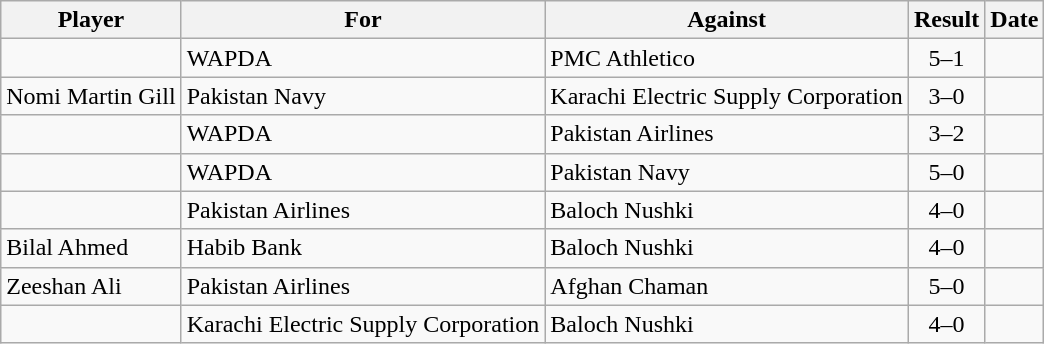<table class="wikitable sortable">
<tr>
<th>Player</th>
<th>For</th>
<th>Against</th>
<th align=center>Result</th>
<th>Date</th>
</tr>
<tr>
<td></td>
<td>WAPDA</td>
<td>PMC Athletico</td>
<td align="center">5–1</td>
<td></td>
</tr>
<tr>
<td>Nomi Martin Gill</td>
<td>Pakistan Navy</td>
<td>Karachi Electric Supply Corporation</td>
<td align="center">3–0</td>
<td></td>
</tr>
<tr>
<td></td>
<td>WAPDA</td>
<td>Pakistan Airlines</td>
<td align="center">3–2</td>
<td></td>
</tr>
<tr>
<td></td>
<td>WAPDA</td>
<td>Pakistan Navy</td>
<td align="center">5–0</td>
<td></td>
</tr>
<tr>
<td></td>
<td>Pakistan Airlines</td>
<td>Baloch Nushki</td>
<td align="center">4–0</td>
<td></td>
</tr>
<tr>
<td>Bilal Ahmed</td>
<td>Habib Bank</td>
<td>Baloch Nushki</td>
<td align="center">4–0</td>
<td></td>
</tr>
<tr>
<td>Zeeshan Ali</td>
<td>Pakistan Airlines</td>
<td>Afghan Chaman</td>
<td align="center">5–0</td>
<td></td>
</tr>
<tr>
<td></td>
<td>Karachi Electric Supply Corporation</td>
<td>Baloch Nushki</td>
<td align="center">4–0</td>
<td></td>
</tr>
</table>
